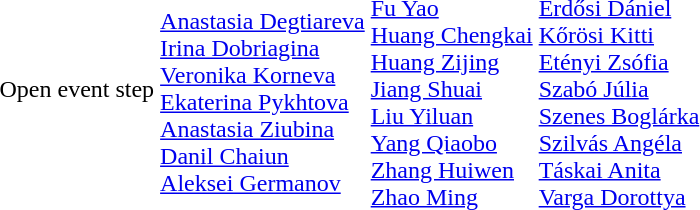<table>
<tr>
<td>Open event step</td>
<td><br><a href='#'>Anastasia Degtiareva</a><br><a href='#'>Irina Dobriagina</a><br><a href='#'>Veronika Korneva</a><br><a href='#'>Ekaterina Pykhtova</a><br><a href='#'>Anastasia Ziubina</a><br><a href='#'>Danil Chaiun</a><br><a href='#'>Aleksei Germanov</a></td>
<td><br><a href='#'>Fu Yao</a><br><a href='#'>Huang Chengkai</a><br><a href='#'>Huang Zijing</a><br><a href='#'>Jiang Shuai</a><br><a href='#'>Liu Yiluan </a><br><a href='#'>Yang Qiaobo</a><br><a href='#'>Zhang Huiwen</a><br><a href='#'>Zhao Ming</a></td>
<td><br><a href='#'>Erdősi Dániel</a><br><a href='#'>Kőrösi Kitti</a><br><a href='#'>Etényi Zsófia</a><br><a href='#'>Szabó Júlia</a><br><a href='#'>Szenes Boglárka</a><br><a href='#'>Szilvás Angéla</a><br><a href='#'>Táskai Anita</a><br><a href='#'>Varga Dorottya</a></td>
</tr>
</table>
